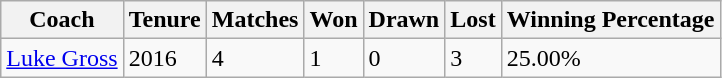<table class="wikitable">
<tr>
<th>Coach</th>
<th>Tenure</th>
<th>Matches</th>
<th>Won</th>
<th>Drawn</th>
<th>Lost</th>
<th>Winning Percentage</th>
</tr>
<tr>
<td><a href='#'>Luke Gross</a></td>
<td>2016</td>
<td>4</td>
<td>1</td>
<td>0</td>
<td>3</td>
<td>25.00%</td>
</tr>
</table>
